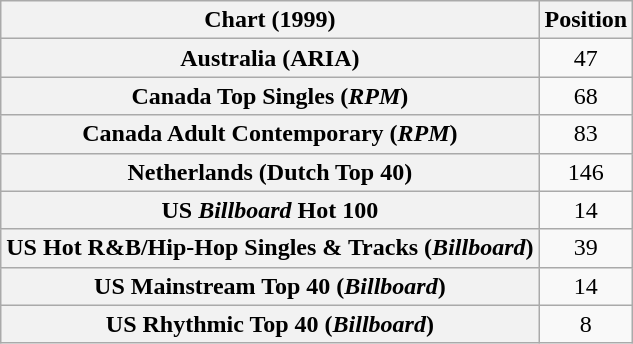<table class="wikitable sortable plainrowheaders" style="text-align:center">
<tr>
<th>Chart (1999)</th>
<th>Position</th>
</tr>
<tr>
<th scope="row">Australia (ARIA)</th>
<td>47</td>
</tr>
<tr>
<th scope="row">Canada Top Singles (<em>RPM</em>)</th>
<td>68</td>
</tr>
<tr>
<th scope="row">Canada Adult Contemporary (<em>RPM</em>)</th>
<td>83</td>
</tr>
<tr>
<th scope="row">Netherlands (Dutch Top 40)</th>
<td>146</td>
</tr>
<tr>
<th scope="row">US <em>Billboard</em> Hot 100</th>
<td>14</td>
</tr>
<tr>
<th scope="row">US Hot R&B/Hip-Hop Singles & Tracks (<em>Billboard</em>)</th>
<td>39</td>
</tr>
<tr>
<th scope="row">US Mainstream Top 40 (<em>Billboard</em>)</th>
<td>14</td>
</tr>
<tr>
<th scope="row">US Rhythmic Top 40 (<em>Billboard</em>)</th>
<td>8</td>
</tr>
</table>
